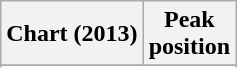<table class="wikitable sortable plainrowheaders" style="text-align:center">
<tr>
<th scope="col">Chart (2013)</th>
<th scope="col">Peak<br>position</th>
</tr>
<tr>
</tr>
<tr>
</tr>
<tr>
</tr>
<tr>
</tr>
<tr>
</tr>
<tr>
</tr>
</table>
